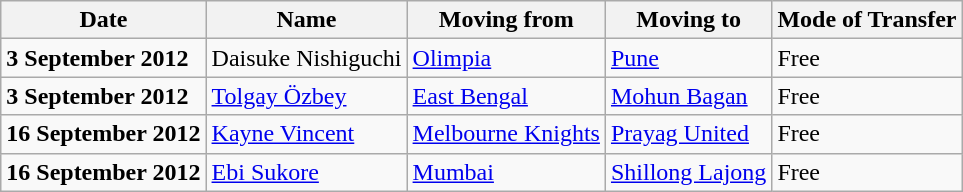<table class="wikitable sortable">
<tr>
<th>Date</th>
<th>Name</th>
<th>Moving from</th>
<th>Moving to</th>
<th>Mode of Transfer</th>
</tr>
<tr>
<td><strong>3 September 2012</strong></td>
<td> Daisuke Nishiguchi</td>
<td> <a href='#'>Olimpia</a></td>
<td><a href='#'>Pune</a></td>
<td>Free</td>
</tr>
<tr>
<td><strong>3 September 2012</strong></td>
<td> <a href='#'>Tolgay Özbey</a></td>
<td><a href='#'>East Bengal</a></td>
<td><a href='#'>Mohun Bagan</a></td>
<td>Free</td>
</tr>
<tr>
<td><strong>16 September 2012</strong></td>
<td> <a href='#'>Kayne Vincent</a></td>
<td> <a href='#'>Melbourne Knights</a></td>
<td><a href='#'>Prayag United</a></td>
<td>Free</td>
</tr>
<tr>
<td><strong>16 September 2012</strong></td>
<td> <a href='#'>Ebi Sukore</a></td>
<td><a href='#'>Mumbai</a></td>
<td><a href='#'>Shillong Lajong</a></td>
<td>Free</td>
</tr>
</table>
